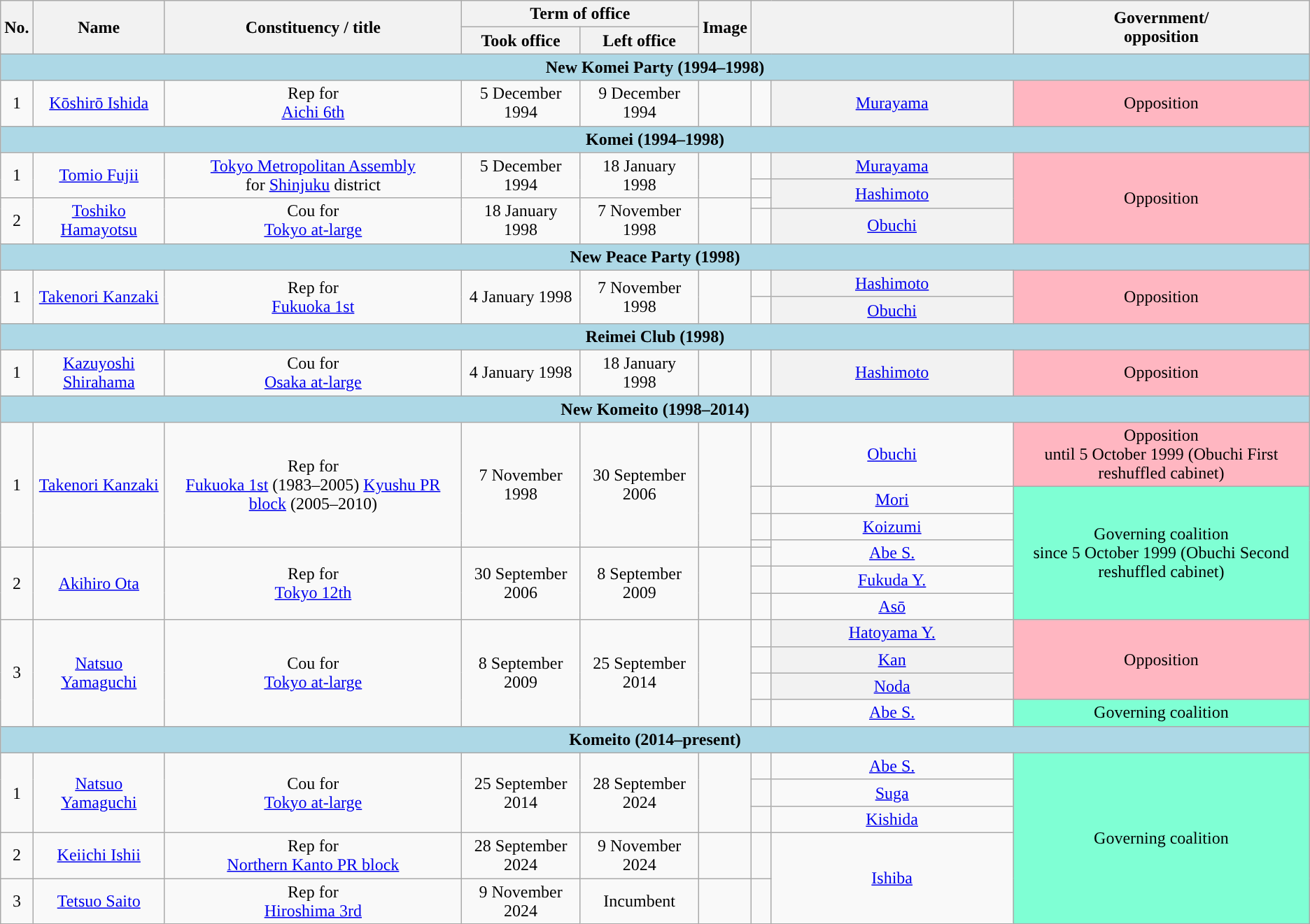<table class="wikitable" style="text-align:center">
<tr>
<th rowspan="2">No.</th>
<th rowspan="2">Name<br></th>
<th rowspan="2">Constituency / title</th>
<th colspan="2">Term of office</th>
<th rowspan="2">Image</th>
<th colspan="2" rowspan="2" style="width:20%;"><a href='#'></a> </th>
<th rowspan="2">Government/<br>opposition</th>
</tr>
<tr>
<th>Took office</th>
<th>Left office</th>
</tr>
<tr>
<td colspan="9" bgcolor="lightblue"><strong>New Komei Party (1994–1998)</strong></td>
</tr>
<tr>
<td>1</td>
<td><a href='#'>Kōshirō Ishida</a><br></td>
<td>Rep for<br><a href='#'>Aichi 6th</a></td>
<td>5 December 1994</td>
<td>9 December 1994</td>
<td></td>
<td style="background-color: "></td>
<th style="font-weight:normal"><a href='#'>Murayama</a> <small></small></th>
<td style="background-color:#FFB6C1">Opposition</td>
</tr>
<tr>
<td colspan="9" bgcolor="lightblue"><strong>Komei (1994–1998)</strong></td>
</tr>
<tr>
<td rowspan="2">1</td>
<td rowspan="2"><a href='#'>Tomio Fujii</a><br></td>
<td rowspan="2"><a href='#'>Tokyo Metropolitan Assembly</a><br>for <a href='#'>Shinjuku</a> district</td>
<td rowspan="2">5 December 1994</td>
<td rowspan="2">18 January 1998</td>
<td rowspan="2"></td>
<td style="background-color: "></td>
<th style="font-weight:normal"><a href='#'>Murayama</a> <small></small></th>
<td rowspan="4" style="background-color:#FFB6C1">Opposition</td>
</tr>
<tr>
<td style="background-color: "></td>
<th rowspan="2" style="font-weight:normal"><a href='#'>Hashimoto</a> <small></small></th>
</tr>
<tr>
<td rowspan="2">2</td>
<td rowspan="2"><a href='#'>Toshiko Hamayotsu</a><br></td>
<td rowspan="2">Cou for<br><a href='#'>Tokyo at-large</a></td>
<td rowspan="2">18 January 1998</td>
<td rowspan="2">7 November 1998</td>
<td rowspan="2"></td>
<td style="background-color: "></td>
</tr>
<tr>
<td style="background-color: "></td>
<th style="font-weight:normal"><a href='#'>Obuchi</a> <small></small></th>
</tr>
<tr>
<td colspan="9" bgcolor="lightblue"><strong>New Peace Party (1998)</strong></td>
</tr>
<tr>
<td rowspan="2">1</td>
<td rowspan="2"><a href='#'>Takenori Kanzaki</a><br></td>
<td rowspan="2">Rep for<br><a href='#'>Fukuoka 1st</a></td>
<td rowspan="2">4 January 1998</td>
<td rowspan="2">7 November 1998</td>
<td rowspan="2"></td>
<td style="background-color: "></td>
<th style="font-weight:normal"><a href='#'>Hashimoto</a> <small></small></th>
<td rowspan="2" style="background-color:#FFB6C1">Opposition</td>
</tr>
<tr>
<td style="background-color: "></td>
<th style="font-weight:normal"><a href='#'>Obuchi</a> <small></small></th>
</tr>
<tr>
<td colspan="9" bgcolor="lightblue"><strong>Reimei Club (1998)</strong></td>
</tr>
<tr>
<td>1</td>
<td><a href='#'>Kazuyoshi Shirahama</a><br></td>
<td>Cou for<br><a href='#'>Osaka at-large</a></td>
<td>4 January 1998</td>
<td>18 January 1998</td>
<td></td>
<td style="background-color: "></td>
<th style="font-weight:normal"><a href='#'>Hashimoto</a> <small></small></th>
<td style="background-color:#FFB6C1">Opposition</td>
</tr>
<tr>
<td colspan="9" bgcolor="lightblue"><strong>New Komeito (1998–2014)</strong></td>
</tr>
<tr>
<td rowspan="5">1</td>
<td rowspan="5"><a href='#'>Takenori Kanzaki</a><br></td>
<td rowspan="5">Rep for<br><a href='#'>Fukuoka 1st</a>
(1983–2005)
<a href='#'>Kyushu PR block</a>
(2005–2010)</td>
<td rowspan="5">7 November 1998</td>
<td rowspan="5">30 September 2006</td>
<td rowspan="5"></td>
<td rowspan="2" style="background-color: "></td>
<td rowspan="2" style="font-weight:normal"><a href='#'>Obuchi</a> <small></small></td>
<td style="background-color:#FFB6C1">Opposition<br>until
5 October
1999
(Obuchi First reshuffled cabinet)</td>
</tr>
<tr>
<td rowspan="7" style="background-color:#7FFFD4">Governing coalition<br>since
5 October
1999
(Obuchi Second reshuffled cabinet)</td>
</tr>
<tr>
<td style="background-color: "></td>
<td style="font-weight:normal"><a href='#'>Mori</a> <small></small></td>
</tr>
<tr>
<td style="background-color: "></td>
<td style="font-weight:normal"><a href='#'>Koizumi</a> <small></small></td>
</tr>
<tr>
<td style="background-color: "></td>
<td rowspan="2" style="font-weight:normal"><a href='#'>Abe S.</a> <small></small></td>
</tr>
<tr>
<td rowspan="3">2</td>
<td rowspan="3"><a href='#'>Akihiro Ota</a><br></td>
<td rowspan="3">Rep for<br><a href='#'>Tokyo 12th</a></td>
<td rowspan="3">30 September 2006</td>
<td rowspan="3">8 September 2009</td>
<td rowspan="3"></td>
<td style="background-color: "></td>
</tr>
<tr>
<td style="background-color: "></td>
<td style="font-weight:normal"><a href='#'>Fukuda Y.</a> <small></small></td>
</tr>
<tr>
<td style="background-color: "></td>
<td style="font-weight:normal"><a href='#'>Asō</a> <small></small></td>
</tr>
<tr>
<td rowspan="4">3</td>
<td rowspan="4"><a href='#'>Natsuo Yamaguchi</a><br></td>
<td rowspan="4">Cou for<br><a href='#'>Tokyo at-large</a></td>
<td rowspan="4">8 September 2009</td>
<td rowspan="4">25 September 2014</td>
<td rowspan="4"></td>
<td style="background-color: "></td>
<th style="font-weight:normal"><a href='#'>Hatoyama Y.</a> </th>
<td rowspan="3" style="background-color:#FFB6C1">Opposition</td>
</tr>
<tr>
<td style="background-color: "></td>
<th style="font-weight:normal"><a href='#'>Kan</a> </th>
</tr>
<tr>
<td style="background-color: "></td>
<th style="font-weight:normal"><a href='#'>Noda</a> </th>
</tr>
<tr>
<td style="background-color: "></td>
<td style="font-weight:normal"><a href='#'>Abe S.</a> <small></small></td>
<td style="background-color:#7FFFD4">Governing coalition</td>
</tr>
<tr>
<td colspan="9" bgcolor="lightblue"><strong>Komeito (2014–present)</strong></td>
</tr>
<tr>
<td rowspan="3">1</td>
<td rowspan="3"><a href='#'>Natsuo Yamaguchi</a><br></td>
<td rowspan="3">Cou for<br><a href='#'>Tokyo at-large</a></td>
<td rowspan="3">25 September 2014</td>
<td rowspan="3">28 September 2024</td>
<td rowspan="3"></td>
<td style="background-color: "></td>
<td style="font-weight:normal"><a href='#'>Abe S.</a> <small></small></td>
<td rowspan="5" style="background-color:#7FFFD4">Governing coalition</td>
</tr>
<tr>
<td style="background-color: "></td>
<td style="font-weight:normal"><a href='#'>Suga</a> <small></small></td>
</tr>
<tr>
<td style="background-color: "></td>
<td style="font-weight:normal"><a href='#'>Kishida</a> <small></small></td>
</tr>
<tr>
<td>2</td>
<td><a href='#'>Keiichi Ishii</a><br></td>
<td>Rep for<br><a href='#'>Northern Kanto PR block</a></td>
<td>28 September 2024</td>
<td>9 November 2024</td>
<td></td>
<td style="background-color: "></td>
<td rowspan="2" style="font-weight:normal"><a href='#'>Ishiba</a> <small></small></td>
</tr>
<tr>
<td>3</td>
<td><a href='#'>Tetsuo Saito</a><br></td>
<td>Rep for<br><a href='#'>Hiroshima 3rd</a></td>
<td>9 November 2024</td>
<td>Incumbent</td>
<td></td>
<td style="background-color: "></td>
</tr>
</table>
